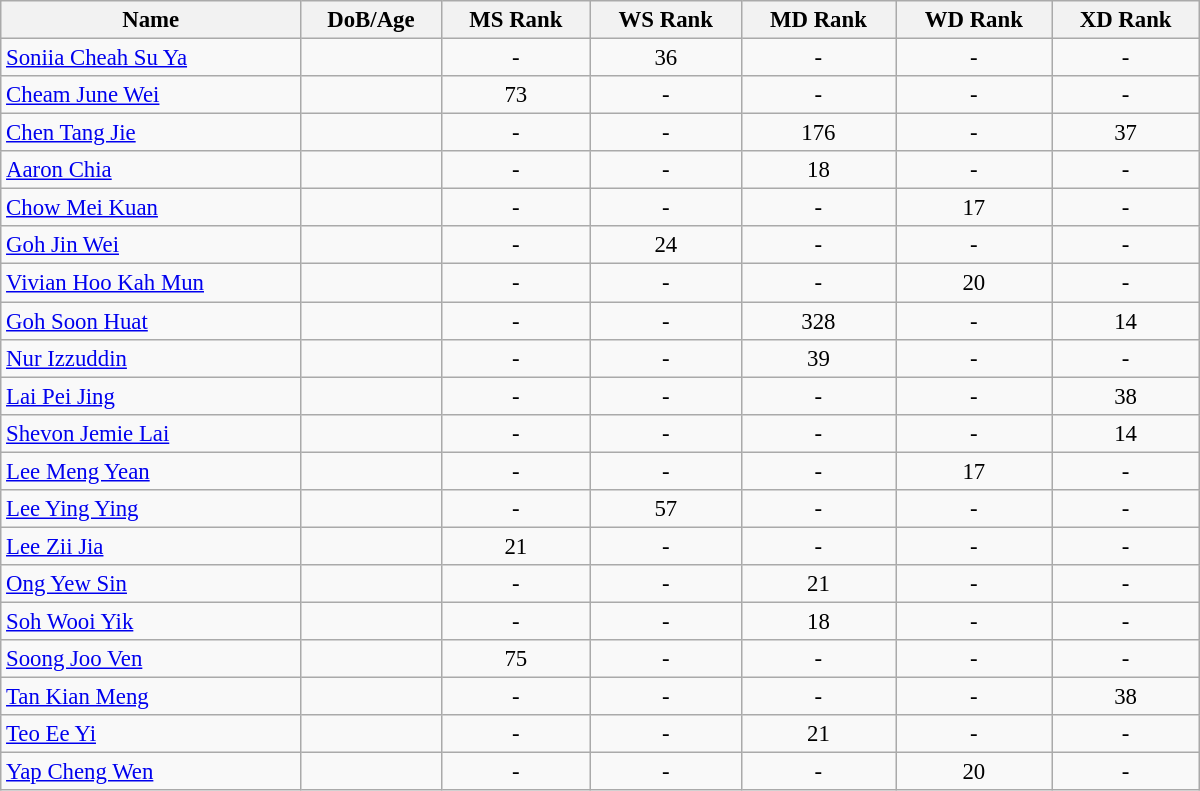<table class="wikitable"  style="width:800px; font-size:95%; text-align:center">
<tr>
<th align="left">Name</th>
<th align="left">DoB/Age</th>
<th align="left">MS Rank</th>
<th align="left">WS Rank</th>
<th align="left">MD Rank</th>
<th align="left">WD Rank</th>
<th align="left">XD Rank</th>
</tr>
<tr>
<td align="left"><a href='#'>Soniia Cheah Su Ya</a></td>
<td align="left"></td>
<td>-</td>
<td>36</td>
<td>-</td>
<td>-</td>
<td>-</td>
</tr>
<tr>
<td align="left"><a href='#'>Cheam June Wei</a></td>
<td align="left"></td>
<td>73</td>
<td>-</td>
<td>-</td>
<td>-</td>
<td>-</td>
</tr>
<tr>
<td align="left"><a href='#'>Chen Tang Jie</a></td>
<td align="left"></td>
<td>-</td>
<td>-</td>
<td>176</td>
<td>-</td>
<td>37</td>
</tr>
<tr>
<td align="left"><a href='#'>Aaron Chia</a></td>
<td align="left"></td>
<td>-</td>
<td>-</td>
<td>18</td>
<td>-</td>
<td>-</td>
</tr>
<tr>
<td align="left"><a href='#'>Chow Mei Kuan</a></td>
<td align="left"></td>
<td>-</td>
<td>-</td>
<td>-</td>
<td>17</td>
<td>-</td>
</tr>
<tr>
<td align="left"><a href='#'>Goh Jin Wei</a></td>
<td align="left"></td>
<td>-</td>
<td>24</td>
<td>-</td>
<td>-</td>
<td>-</td>
</tr>
<tr>
<td align="left"><a href='#'>Vivian Hoo Kah Mun</a></td>
<td align="left"></td>
<td>-</td>
<td>-</td>
<td>-</td>
<td>20</td>
<td>-</td>
</tr>
<tr>
<td align="left"><a href='#'>Goh Soon Huat</a></td>
<td align="left"></td>
<td>-</td>
<td>-</td>
<td>328</td>
<td>-</td>
<td>14</td>
</tr>
<tr>
<td align="left"><a href='#'>Nur Izzuddin</a></td>
<td align="left"></td>
<td>-</td>
<td>-</td>
<td>39</td>
<td>-</td>
<td>-</td>
</tr>
<tr>
<td align="left"><a href='#'>Lai Pei Jing</a></td>
<td align="left"></td>
<td>-</td>
<td>-</td>
<td>-</td>
<td>-</td>
<td>38</td>
</tr>
<tr>
<td align="left"><a href='#'>Shevon Jemie Lai</a></td>
<td align="left"></td>
<td>-</td>
<td>-</td>
<td>-</td>
<td>-</td>
<td>14</td>
</tr>
<tr>
<td align="left"><a href='#'>Lee Meng Yean</a></td>
<td align="left"></td>
<td>-</td>
<td>-</td>
<td>-</td>
<td>17</td>
<td>-</td>
</tr>
<tr>
<td align="left"><a href='#'>Lee Ying Ying</a></td>
<td align="left"></td>
<td>-</td>
<td>57</td>
<td>-</td>
<td>-</td>
<td>-</td>
</tr>
<tr>
<td align="left"><a href='#'>Lee Zii Jia</a></td>
<td align="left"></td>
<td>21</td>
<td>-</td>
<td>-</td>
<td>-</td>
<td>-</td>
</tr>
<tr>
<td align="left"><a href='#'>Ong Yew Sin</a></td>
<td align="left"></td>
<td>-</td>
<td>-</td>
<td>21</td>
<td>-</td>
<td>-</td>
</tr>
<tr>
<td align="left"><a href='#'>Soh Wooi Yik</a></td>
<td align="left"></td>
<td>-</td>
<td>-</td>
<td>18</td>
<td>-</td>
<td>-</td>
</tr>
<tr>
<td align="left"><a href='#'>Soong Joo Ven</a></td>
<td align="left"></td>
<td>75</td>
<td>-</td>
<td>-</td>
<td>-</td>
<td>-</td>
</tr>
<tr>
<td align="left"><a href='#'>Tan Kian Meng</a></td>
<td align="left"></td>
<td>-</td>
<td>-</td>
<td>-</td>
<td>-</td>
<td>38</td>
</tr>
<tr>
<td align="left"><a href='#'>Teo Ee Yi</a></td>
<td align="left"></td>
<td>-</td>
<td>-</td>
<td>21</td>
<td>-</td>
<td>-</td>
</tr>
<tr>
<td align="left"><a href='#'>Yap Cheng Wen</a></td>
<td align="left"></td>
<td>-</td>
<td>-</td>
<td>-</td>
<td>20</td>
<td>-</td>
</tr>
</table>
